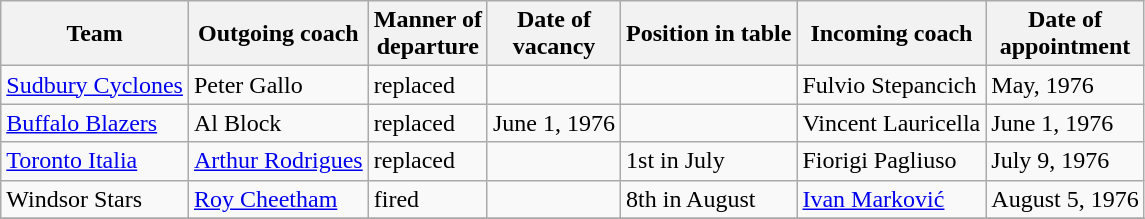<table class="wikitable sortable">
<tr>
<th>Team</th>
<th>Outgoing coach</th>
<th>Manner of <br> departure</th>
<th>Date of <br> vacancy</th>
<th>Position in table</th>
<th>Incoming coach</th>
<th>Date of <br> appointment</th>
</tr>
<tr>
<td><a href='#'>Sudbury Cyclones</a></td>
<td>Peter Gallo</td>
<td>replaced</td>
<td></td>
<td></td>
<td>Fulvio Stepancich</td>
<td>May, 1976</td>
</tr>
<tr>
<td><a href='#'>Buffalo Blazers</a></td>
<td>Al Block</td>
<td>replaced</td>
<td>June 1, 1976</td>
<td></td>
<td>Vincent Lauricella</td>
<td>June 1, 1976</td>
</tr>
<tr>
<td><a href='#'>Toronto Italia</a></td>
<td> <a href='#'>Arthur Rodrigues</a></td>
<td>replaced</td>
<td></td>
<td>1st in July</td>
<td>Fiorigi Pagliuso</td>
<td>July 9, 1976</td>
</tr>
<tr>
<td>Windsor Stars</td>
<td> <a href='#'>Roy Cheetham</a></td>
<td>fired</td>
<td></td>
<td>8th in August</td>
<td> <a href='#'>Ivan Marković</a></td>
<td>August 5, 1976</td>
</tr>
<tr>
</tr>
</table>
